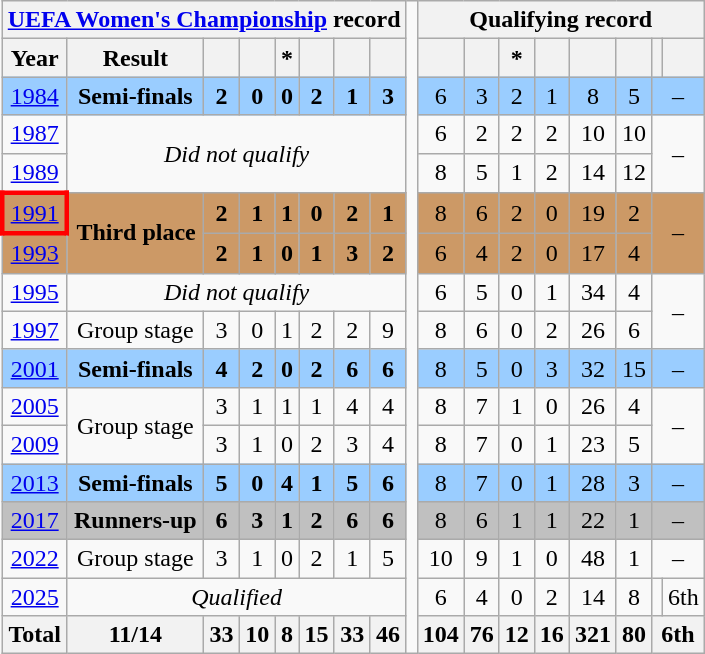<table class="wikitable" style="text-align: center;">
<tr>
<th colspan=8><a href='#'>UEFA Women's Championship</a> record</th>
<td rowspan=99></td>
<th colspan=8>Qualifying record</th>
</tr>
<tr>
<th>Year</th>
<th>Result</th>
<th></th>
<th></th>
<th>*</th>
<th></th>
<th></th>
<th><br></th>
<th></th>
<th></th>
<th>*</th>
<th></th>
<th></th>
<th></th>
<th></th>
<th></th>
</tr>
<tr style="background:#9acdff">
<td><a href='#'>1984</a></td>
<td><strong>Semi-finals</strong></td>
<td><strong>2</strong></td>
<td><strong>0</strong></td>
<td><strong>0</strong></td>
<td><strong>2</strong></td>
<td><strong>1</strong></td>
<td><strong>3</strong></td>
<td>6</td>
<td>3</td>
<td>2</td>
<td>1</td>
<td>8</td>
<td>5</td>
<td colspan=2>–</td>
</tr>
<tr>
<td> <a href='#'>1987</a></td>
<td colspan=7 rowspan=2><em>Did not qualify</em></td>
<td>6</td>
<td>2</td>
<td>2</td>
<td>2</td>
<td>10</td>
<td>10</td>
<td colspan=2 rowspan=2>–</td>
</tr>
<tr>
<td> <a href='#'>1989</a></td>
<td>8</td>
<td>5</td>
<td>1</td>
<td>2</td>
<td>14</td>
<td>12</td>
</tr>
<tr style="background:#cc9966;">
<td style="border: 3px solid red"> <a href='#'>1991</a></td>
<td rowspan=2><strong>Third place</strong></td>
<td><strong>2</strong></td>
<td><strong>1</strong></td>
<td><strong>1</strong></td>
<td><strong>0</strong></td>
<td><strong>2</strong></td>
<td><strong>1</strong></td>
<td>8</td>
<td>6</td>
<td>2</td>
<td>0</td>
<td>19</td>
<td>2</td>
<td colspan=2 rowspan=2>–</td>
</tr>
<tr style="background:#cc9966;">
<td> <a href='#'>1993</a></td>
<td><strong>2</strong></td>
<td><strong>1</strong></td>
<td><strong>0</strong></td>
<td><strong>1</strong></td>
<td><strong>3</strong></td>
<td><strong>2</strong></td>
<td>6</td>
<td>4</td>
<td>2</td>
<td>0</td>
<td>17</td>
<td>4</td>
</tr>
<tr>
<td>    <a href='#'>1995</a></td>
<td colspan=7><em>Did not qualify</em></td>
<td>6</td>
<td>5</td>
<td>0</td>
<td>1</td>
<td>34</td>
<td>4</td>
<td colspan=2 rowspan=2>–</td>
</tr>
<tr>
<td>  <a href='#'>1997</a></td>
<td>Group stage</td>
<td>3</td>
<td>0</td>
<td>1</td>
<td>2</td>
<td>2</td>
<td>9</td>
<td>8</td>
<td>6</td>
<td>0</td>
<td>2</td>
<td>26</td>
<td>6</td>
</tr>
<tr style="background:#9acdff">
<td> <a href='#'>2001</a></td>
<td><strong>Semi-finals</strong></td>
<td><strong>4</strong></td>
<td><strong>2</strong></td>
<td><strong>0</strong></td>
<td><strong>2</strong></td>
<td><strong>6</strong></td>
<td><strong>6</strong></td>
<td>8</td>
<td>5</td>
<td>0</td>
<td>3</td>
<td>32</td>
<td>15</td>
<td colspan=2>–</td>
</tr>
<tr>
<td> <a href='#'>2005</a></td>
<td rowspan=2>Group stage</td>
<td>3</td>
<td>1</td>
<td>1</td>
<td>1</td>
<td>4</td>
<td>4</td>
<td>8</td>
<td>7</td>
<td>1</td>
<td>0</td>
<td>26</td>
<td>4</td>
<td colspan=2 rowspan=2>–</td>
</tr>
<tr>
<td> <a href='#'>2009</a></td>
<td>3</td>
<td>1</td>
<td>0</td>
<td>2</td>
<td>3</td>
<td>4</td>
<td>8</td>
<td>7</td>
<td>0</td>
<td>1</td>
<td>23</td>
<td>5</td>
</tr>
<tr style="background:#9acdff">
<td> <a href='#'>2013</a></td>
<td><strong>Semi-finals</strong></td>
<td><strong>5</strong></td>
<td><strong>0</strong></td>
<td><strong>4</strong></td>
<td><strong>1</strong></td>
<td><strong>5</strong></td>
<td><strong>6</strong></td>
<td>8</td>
<td>7</td>
<td>0</td>
<td>1</td>
<td>28</td>
<td>3</td>
<td colspan=2>–</td>
</tr>
<tr style="background:silver;">
<td> <a href='#'>2017</a></td>
<td><strong>Runners-up</strong></td>
<td><strong>6</strong></td>
<td><strong>3</strong></td>
<td><strong>1</strong></td>
<td><strong>2</strong></td>
<td><strong>6</strong></td>
<td><strong>6</strong></td>
<td>8</td>
<td>6</td>
<td>1</td>
<td>1</td>
<td>22</td>
<td>1</td>
<td colspan=2>–</td>
</tr>
<tr>
<td> <a href='#'>2022</a></td>
<td>Group stage</td>
<td>3</td>
<td>1</td>
<td>0</td>
<td>2</td>
<td>1</td>
<td>5</td>
<td>10</td>
<td>9</td>
<td>1</td>
<td>0</td>
<td>48</td>
<td>1</td>
<td colspan=2>–</td>
</tr>
<tr>
<td> <a href='#'>2025</a></td>
<td colspan=7><em>Qualified</em></td>
<td>6</td>
<td>4</td>
<td>0</td>
<td>2</td>
<td>14</td>
<td>8</td>
<td></td>
<td>6th</td>
</tr>
<tr>
<th>Total</th>
<th>11/14</th>
<th>33</th>
<th>10</th>
<th>8</th>
<th>15</th>
<th>33</th>
<th>46</th>
<th>104</th>
<th>76</th>
<th>12</th>
<th>16</th>
<th>321</th>
<th>80</th>
<th colspan=2>6th</th>
</tr>
</table>
